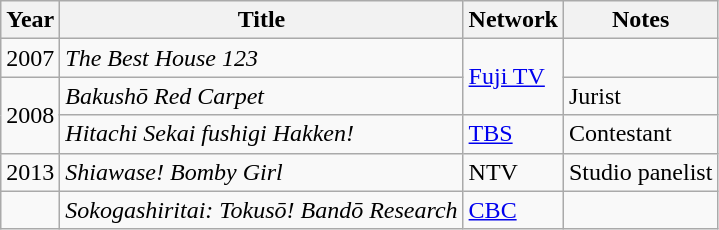<table class="wikitable">
<tr>
<th>Year</th>
<th>Title</th>
<th>Network</th>
<th>Notes</th>
</tr>
<tr>
<td>2007</td>
<td><em>The Best House 123</em></td>
<td rowspan="2"><a href='#'>Fuji TV</a></td>
<td></td>
</tr>
<tr>
<td rowspan="2">2008</td>
<td><em>Bakushō Red Carpet</em></td>
<td>Jurist</td>
</tr>
<tr>
<td><em>Hitachi Sekai fushigi Hakken!</em></td>
<td><a href='#'>TBS</a></td>
<td>Contestant</td>
</tr>
<tr>
<td>2013</td>
<td><em>Shiawase! Bomby Girl</em></td>
<td>NTV</td>
<td>Studio panelist</td>
</tr>
<tr>
<td></td>
<td><em>Sokogashiritai: Tokusō! Bandō Research</em></td>
<td><a href='#'>CBC</a></td>
<td></td>
</tr>
</table>
